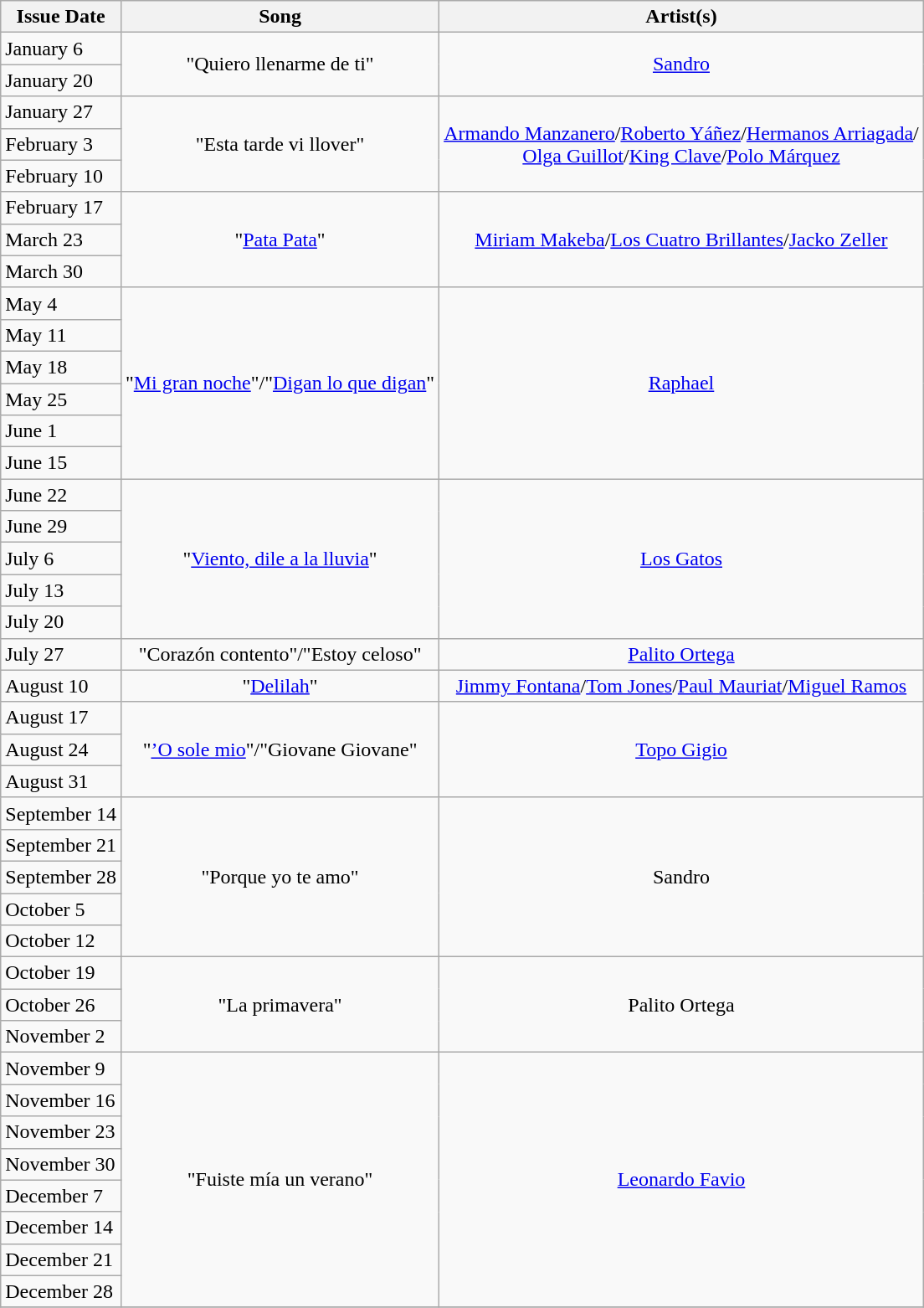<table class="wikitable">
<tr>
<th>Issue Date</th>
<th>Song</th>
<th>Artist(s)</th>
</tr>
<tr>
<td>January 6</td>
<td align="center" rowspan="2">"Quiero llenarme de ti"</td>
<td align="center" rowspan="2"><a href='#'>Sandro</a></td>
</tr>
<tr>
<td>January 20</td>
</tr>
<tr>
<td>January 27</td>
<td align="center" rowspan="3">"Esta tarde vi llover"</td>
<td align="center" rowspan="3"><a href='#'>Armando Manzanero</a>/<a href='#'>Roberto Yáñez</a>/<a href='#'>Hermanos Arriagada</a>/<br><a href='#'>Olga Guillot</a>/<a href='#'>King Clave</a>/<a href='#'>Polo Márquez</a></td>
</tr>
<tr>
<td>February 3</td>
</tr>
<tr>
<td>February 10</td>
</tr>
<tr>
<td>February 17</td>
<td align="center" rowspan="3">"<a href='#'>Pata Pata</a>"</td>
<td align="center" rowspan="3"><a href='#'>Miriam Makeba</a>/<a href='#'>Los Cuatro Brillantes</a>/<a href='#'>Jacko Zeller</a></td>
</tr>
<tr>
<td>March 23</td>
</tr>
<tr>
<td>March 30</td>
</tr>
<tr>
<td>May 4</td>
<td align="center" rowspan="6">"<a href='#'>Mi gran noche</a>"/"<a href='#'>Digan lo que digan</a>"</td>
<td align="center" rowspan="6"><a href='#'>Raphael</a></td>
</tr>
<tr>
<td>May 11</td>
</tr>
<tr>
<td>May 18</td>
</tr>
<tr>
<td>May 25</td>
</tr>
<tr>
<td>June 1</td>
</tr>
<tr>
<td>June 15</td>
</tr>
<tr>
<td>June 22</td>
<td align="center" rowspan="5">"<a href='#'>Viento, dile a la lluvia</a>"</td>
<td align="center" rowspan="5"><a href='#'>Los Gatos</a></td>
</tr>
<tr>
<td>June 29</td>
</tr>
<tr>
<td>July 6</td>
</tr>
<tr>
<td>July 13</td>
</tr>
<tr>
<td>July 20</td>
</tr>
<tr>
<td>July 27</td>
<td align="center">"Corazón contento"/"Estoy celoso"</td>
<td align="center"><a href='#'>Palito Ortega</a></td>
</tr>
<tr>
<td>August 10</td>
<td align="center">"<a href='#'>Delilah</a>"</td>
<td align="center"><a href='#'>Jimmy Fontana</a>/<a href='#'>Tom Jones</a>/<a href='#'>Paul Mauriat</a>/<a href='#'>Miguel Ramos</a></td>
</tr>
<tr>
<td>August 17</td>
<td align="center" rowspan="3">"<a href='#'>’O sole mio</a>"/"Giovane Giovane"</td>
<td align="center" rowspan="3"><a href='#'>Topo Gigio</a></td>
</tr>
<tr>
<td>August 24</td>
</tr>
<tr>
<td>August 31</td>
</tr>
<tr>
<td>September 14</td>
<td align="center" rowspan="5">"Porque yo te amo"</td>
<td align="center" rowspan="5">Sandro</td>
</tr>
<tr>
<td>September 21</td>
</tr>
<tr>
<td>September 28</td>
</tr>
<tr>
<td>October 5</td>
</tr>
<tr>
<td>October 12</td>
</tr>
<tr>
<td>October 19</td>
<td align="center" rowspan="3">"La primavera"</td>
<td align="center" rowspan="3">Palito Ortega</td>
</tr>
<tr>
<td>October 26</td>
</tr>
<tr>
<td>November 2</td>
</tr>
<tr>
<td>November 9</td>
<td align="center" rowspan="8">"Fuiste mía un verano"</td>
<td align="center" rowspan="8"><a href='#'>Leonardo Favio</a></td>
</tr>
<tr>
<td>November 16</td>
</tr>
<tr>
<td>November 23</td>
</tr>
<tr>
<td>November 30</td>
</tr>
<tr>
<td>December 7</td>
</tr>
<tr>
<td>December 14</td>
</tr>
<tr>
<td>December 21</td>
</tr>
<tr>
<td>December 28</td>
</tr>
<tr>
</tr>
</table>
